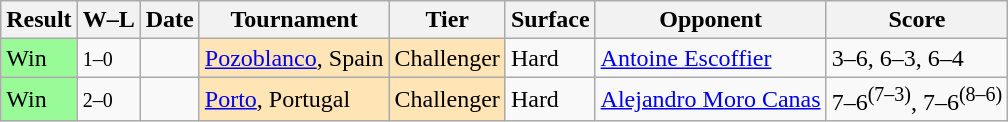<table class="sortable wikitable">
<tr>
<th>Result</th>
<th class="unsortable">W–L</th>
<th>Date</th>
<th>Tournament</th>
<th>Tier</th>
<th>Surface</th>
<th>Opponent</th>
<th class="unsortable">Score</th>
</tr>
<tr>
<td bgcolor=98FB98>Win</td>
<td><small>1–0</small></td>
<td><a href='#'></a></td>
<td style="background:moccasin;"><a href='#'>Pozoblanco</a>, Spain</td>
<td style="background:moccasin;">Challenger</td>
<td>Hard</td>
<td> <a href='#'>Antoine Escoffier</a></td>
<td>3–6, 6–3, 6–4</td>
</tr>
<tr>
<td bgcolor=98FB98>Win</td>
<td><small>2–0</small></td>
<td><a href='#'></a></td>
<td style="background:moccasin;"><a href='#'>Porto</a>, Portugal</td>
<td style="background:moccasin;">Challenger</td>
<td>Hard</td>
<td> <a href='#'>Alejandro Moro Canas</a></td>
<td>7–6<sup>(7–3)</sup>, 7–6<sup>(8–6)</sup></td>
</tr>
</table>
